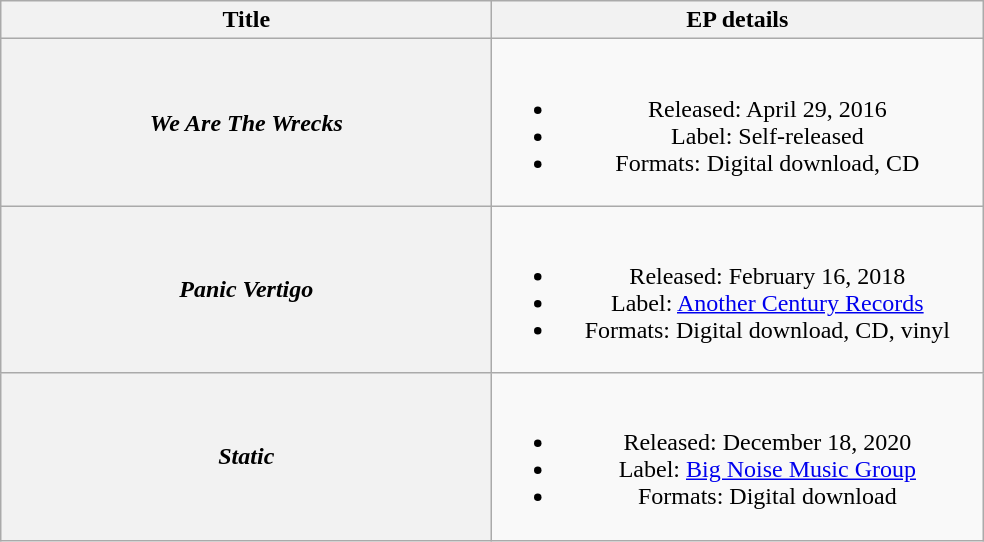<table class="wikitable plainrowheaders" style="text-align:center;">
<tr>
<th scope="col" style="width:20em;">Title</th>
<th scope="col" style="width:20em;">EP details</th>
</tr>
<tr>
<th scope="row"><em>We Are The Wrecks</em></th>
<td><br><ul><li>Released: April 29, 2016</li><li>Label: Self-released</li><li>Formats: Digital download, CD</li></ul></td>
</tr>
<tr>
<th scope="row"><em>Panic Vertigo</em></th>
<td><br><ul><li>Released: February 16, 2018</li><li>Label: <a href='#'>Another Century Records</a></li><li>Formats: Digital download, CD, vinyl</li></ul></td>
</tr>
<tr>
<th scope="row"><em>Static</em></th>
<td><br><ul><li>Released: December 18, 2020</li><li>Label: <a href='#'>Big Noise Music Group</a></li><li>Formats: Digital download</li></ul></td>
</tr>
</table>
